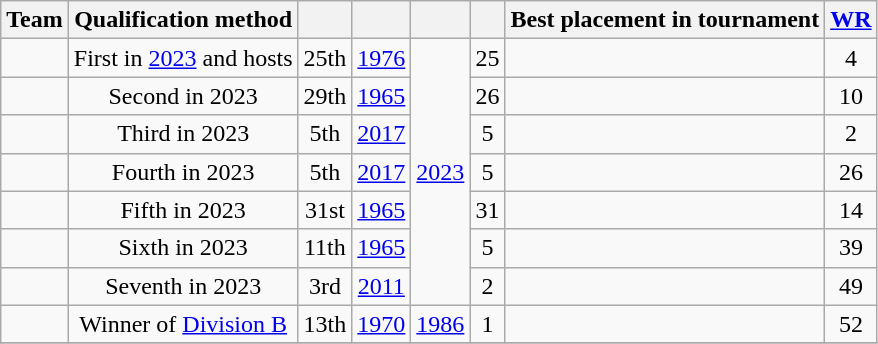<table class="wikitable sortable">
<tr>
<th>Team</th>
<th>Qualification method</th>
<th></th>
<th></th>
<th></th>
<th></th>
<th>Best placement in tournament</th>
<th><a href='#'>WR</a></th>
</tr>
<tr>
<td></td>
<td align="center">First in <a href='#'>2023</a> and hosts</td>
<td align="center">25th</td>
<td align="center"><a href='#'>1976</a></td>
<td rowspan=7 align="center"><a href='#'>2023</a></td>
<td align="center">25</td>
<td></td>
<td align="center">4</td>
</tr>
<tr>
<td></td>
<td align="center">Second in 2023</td>
<td align="center">29th</td>
<td align="center"><a href='#'>1965</a></td>
<td align="center">26</td>
<td></td>
<td align="center">10</td>
</tr>
<tr>
<td></td>
<td align="center">Third in 2023</td>
<td align="center">5th</td>
<td align="center"><a href='#'>2017</a></td>
<td align="center">5</td>
<td></td>
<td align="center">2</td>
</tr>
<tr>
<td></td>
<td align="center">Fourth in 2023</td>
<td align="center">5th</td>
<td align="center"><a href='#'>2017</a></td>
<td align="center">5</td>
<td></td>
<td align="center">26</td>
</tr>
<tr>
<td></td>
<td align="center">Fifth in 2023</td>
<td align="center">31st</td>
<td align="center"><a href='#'>1965</a></td>
<td align="center">31</td>
<td></td>
<td align="center">14</td>
</tr>
<tr>
<td></td>
<td align="center">Sixth in 2023</td>
<td align="center">11th</td>
<td align="center"><a href='#'>1965</a></td>
<td align="center">5</td>
<td></td>
<td align="center">39</td>
</tr>
<tr>
<td></td>
<td align="center">Seventh in 2023</td>
<td align="center">3rd</td>
<td align="center"><a href='#'>2011</a></td>
<td align="center">2</td>
<td></td>
<td align="center">49</td>
</tr>
<tr>
<td></td>
<td align="center">Winner of <a href='#'>Division B</a></td>
<td align="center">13th</td>
<td align="center"><a href='#'>1970</a></td>
<td align="center"><a href='#'>1986</a></td>
<td align="center">1</td>
<td></td>
<td align="center">52</td>
</tr>
<tr>
</tr>
</table>
